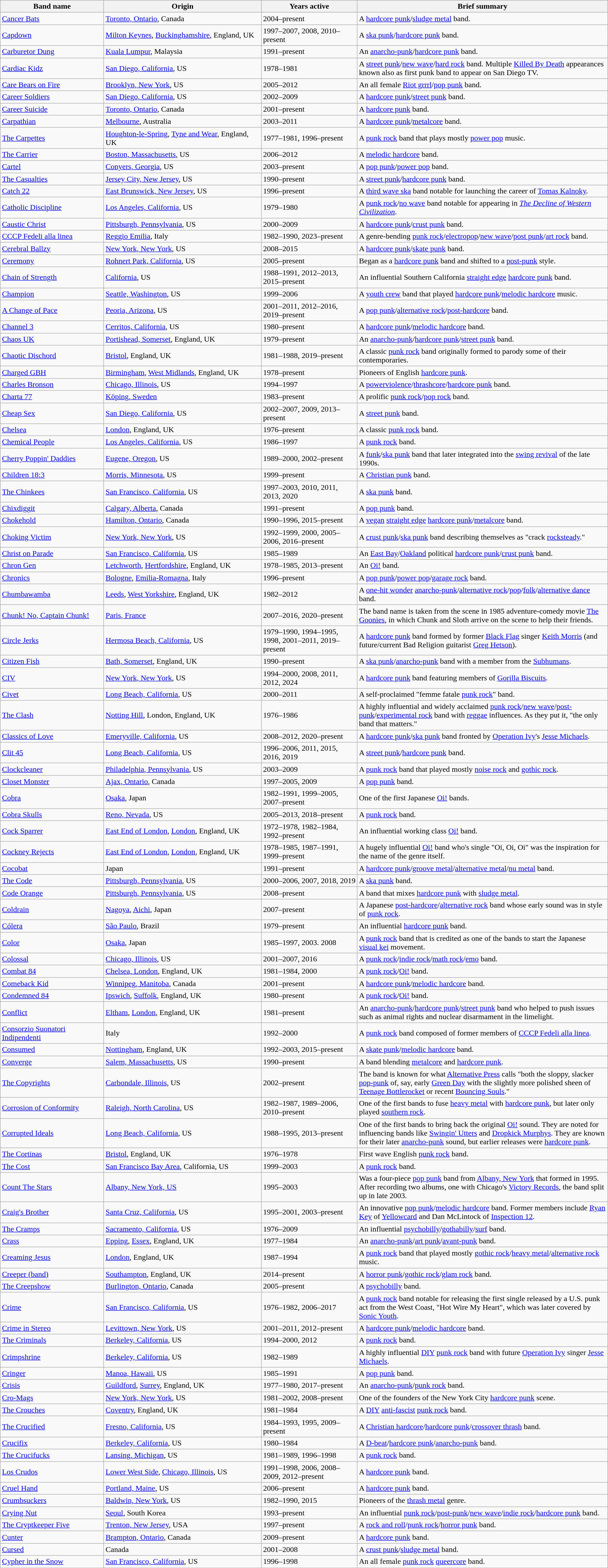<table class="wikitable" style=" width:100%;">
<tr>
<th style="width:13em">Band name</th>
<th style="width:20em">Origin</th>
<th style="width:12em">Years active</th>
<th>Brief summary</th>
</tr>
<tr>
<td><a href='#'>Cancer Bats</a></td>
<td><a href='#'>Toronto, Ontario</a>, Canada</td>
<td>2004–present</td>
<td>A <a href='#'>hardcore punk</a>/<a href='#'>sludge metal</a> band.</td>
</tr>
<tr>
<td><a href='#'>Capdown</a></td>
<td><a href='#'>Milton Keynes</a>, <a href='#'>Buckinghamshire</a>, England, UK</td>
<td>1997–2007, 2008, 2010–present</td>
<td>A <a href='#'>ska punk</a>/<a href='#'>hardcore punk</a> band.</td>
</tr>
<tr>
<td><a href='#'>Carburetor Dung</a></td>
<td><a href='#'>Kuala Lumpur</a>, Malaysia</td>
<td>1991–present</td>
<td>An <a href='#'>anarcho-punk</a>/<a href='#'>hardcore punk</a> band.</td>
</tr>
<tr>
<td><a href='#'>Cardiac Kidz</a></td>
<td><a href='#'>San Diego, California</a>, US</td>
<td>1978–1981</td>
<td>A <a href='#'>street punk</a>/<a href='#'>new wave</a>/<a href='#'>hard rock</a> band. Multiple <a href='#'>Killed By Death</a> appearances known also as first punk band to appear on San Diego TV.</td>
</tr>
<tr>
<td><a href='#'>Care Bears on Fire</a></td>
<td><a href='#'>Brooklyn, New York</a>, US</td>
<td>2005–2012</td>
<td>An all female <a href='#'>Riot grrrl</a>/<a href='#'>pop punk</a> band.</td>
</tr>
<tr>
<td><a href='#'>Career Soldiers</a></td>
<td><a href='#'>San Diego, California</a>, US</td>
<td>2002–2009</td>
<td>A <a href='#'>hardcore punk</a>/<a href='#'>street punk</a> band.</td>
</tr>
<tr>
<td><a href='#'>Career Suicide</a></td>
<td><a href='#'>Toronto, Ontario</a>, Canada</td>
<td>2001–present</td>
<td>A <a href='#'>hardcore punk</a> band.</td>
</tr>
<tr>
<td><a href='#'>Carpathian</a></td>
<td><a href='#'>Melbourne</a>, Australia</td>
<td>2003–2011</td>
<td>A <a href='#'>hardcore punk</a>/<a href='#'>metalcore</a> band.</td>
</tr>
<tr>
<td><a href='#'>The Carpettes</a></td>
<td><a href='#'>Houghton-le-Spring</a>, <a href='#'>Tyne and Wear</a>, England, UK</td>
<td>1977–1981, 1996–present</td>
<td>A <a href='#'>punk rock</a> band that plays mostly <a href='#'>power pop</a> music.</td>
</tr>
<tr>
<td><a href='#'>The Carrier</a></td>
<td><a href='#'>Boston, Massachusetts</a>, US</td>
<td>2006–2012</td>
<td>A <a href='#'>melodic hardcore</a> band.</td>
</tr>
<tr>
<td><a href='#'>Cartel</a></td>
<td><a href='#'>Conyers, Georgia</a>, US</td>
<td>2003–present</td>
<td>A <a href='#'>pop punk</a>/<a href='#'>power pop</a> band.</td>
</tr>
<tr>
<td><a href='#'>The Casualties</a></td>
<td><a href='#'>Jersey City, New Jersey</a>, US</td>
<td>1990–present</td>
<td>A <a href='#'>street punk</a>/<a href='#'>hardcore punk</a> band.</td>
</tr>
<tr>
<td><a href='#'>Catch 22</a></td>
<td><a href='#'>East Brunswick, New Jersey</a>, US</td>
<td>1996–present</td>
<td>A <a href='#'>third wave ska</a> band notable for launching the career of <a href='#'>Tomas Kalnoky</a>.</td>
</tr>
<tr>
<td><a href='#'>Catholic Discipline</a></td>
<td><a href='#'>Los Angeles, California</a>, US</td>
<td>1979–1980</td>
<td>A <a href='#'>punk rock</a>/<a href='#'>no wave</a> band notable for appearing in <em><a href='#'>The Decline of Western Civilization</a></em>.</td>
</tr>
<tr>
<td><a href='#'>Caustic Christ</a></td>
<td><a href='#'>Pittsburgh, Pennsylvania</a>, US</td>
<td>2000–2009</td>
<td>A <a href='#'>hardcore punk</a>/<a href='#'>crust punk</a> band.</td>
</tr>
<tr>
<td><a href='#'>CCCP Fedeli alla linea</a></td>
<td><a href='#'>Reggio Emilia</a>, Italy</td>
<td>1982–1990, 2023–present</td>
<td>A genre-bending <a href='#'>punk rock</a>/<a href='#'>electropop</a>/<a href='#'>new wave</a>/<a href='#'>post punk</a>/<a href='#'>art rock</a> band.</td>
</tr>
<tr>
<td><a href='#'>Cerebral Ballzy</a></td>
<td><a href='#'>New York, New York</a>, US</td>
<td>2008–2015</td>
<td>A <a href='#'>hardcore punk</a>/<a href='#'>skate punk</a> band.</td>
</tr>
<tr>
<td><a href='#'>Ceremony</a></td>
<td><a href='#'>Rohnert Park, California</a>, US</td>
<td>2005–present</td>
<td>Began as a <a href='#'>hardcore punk</a> band and shifted to a <a href='#'>post-punk</a> style.</td>
</tr>
<tr>
<td><a href='#'>Chain of Strength</a></td>
<td><a href='#'>California</a>, US</td>
<td>1988–1991, 2012–2013, 2015–present</td>
<td>An influential Southern California <a href='#'>straight edge</a> <a href='#'>hardcore punk</a> band.</td>
</tr>
<tr>
<td><a href='#'>Champion</a></td>
<td><a href='#'>Seattle, Washington</a>, US</td>
<td>1999–2006</td>
<td>A <a href='#'>youth crew</a> band that played <a href='#'>hardcore punk</a>/<a href='#'>melodic hardcore</a> music.</td>
</tr>
<tr>
<td><a href='#'>A Change of Pace</a></td>
<td><a href='#'>Peoria, Arizona</a>, US</td>
<td>2001–2011, 2012–2016, 2019–present</td>
<td>A <a href='#'>pop punk</a>/<a href='#'>alternative rock</a>/<a href='#'>post-hardcore</a> band.</td>
</tr>
<tr>
<td><a href='#'>Channel 3</a></td>
<td><a href='#'>Cerritos, California</a>, US</td>
<td>1980–present</td>
<td>A <a href='#'>hardcore punk</a>/<a href='#'>melodic hardcore</a> band.</td>
</tr>
<tr>
<td><a href='#'>Chaos UK</a></td>
<td><a href='#'>Portishead, Somerset</a>, England, UK</td>
<td>1979–present</td>
<td>An <a href='#'>anarcho-punk</a>/<a href='#'>hardcore punk</a>/<a href='#'>street punk</a> band.</td>
</tr>
<tr>
<td><a href='#'>Chaotic Dischord</a></td>
<td><a href='#'>Bristol</a>, England, UK</td>
<td>1981–1988, 2019–present</td>
<td>A classic <a href='#'>punk rock</a> band originally formed to parody some of their contemporaries.</td>
</tr>
<tr>
<td><a href='#'>Charged GBH</a></td>
<td><a href='#'>Birmingham</a>, <a href='#'>West Midlands</a>, England, UK</td>
<td>1978–present</td>
<td>Pioneers of English <a href='#'>hardcore punk</a>.</td>
</tr>
<tr>
<td><a href='#'>Charles Bronson</a></td>
<td><a href='#'>Chicago, Illinois</a>, US</td>
<td>1994–1997</td>
<td>A <a href='#'>powerviolence</a>/<a href='#'>thrashcore</a>/<a href='#'>hardcore punk</a> band.</td>
</tr>
<tr>
<td><a href='#'>Charta 77</a></td>
<td><a href='#'>Köping, Sweden</a></td>
<td>1983–present</td>
<td>A prolific <a href='#'>punk rock</a>/<a href='#'>pop rock</a> band.</td>
</tr>
<tr>
<td><a href='#'>Cheap Sex</a></td>
<td><a href='#'>San Diego, California</a>, US</td>
<td>2002–2007, 2009, 2013–present</td>
<td>A <a href='#'>street punk</a> band.</td>
</tr>
<tr>
<td><a href='#'>Chelsea</a></td>
<td><a href='#'>London</a>, England, UK</td>
<td>1976–present</td>
<td>A classic <a href='#'>punk rock</a> band.</td>
</tr>
<tr>
<td><a href='#'>Chemical People</a></td>
<td><a href='#'>Los Angeles, California</a>, US</td>
<td>1986–1997</td>
<td>A <a href='#'>punk rock</a> band.</td>
</tr>
<tr>
<td><a href='#'>Cherry Poppin' Daddies</a></td>
<td><a href='#'>Eugene, Oregon</a>, US</td>
<td>1989–2000, 2002–present</td>
<td>A <a href='#'>funk</a>/<a href='#'>ska punk</a> band that later integrated into the <a href='#'>swing revival</a> of the late 1990s.</td>
</tr>
<tr>
<td><a href='#'>Children 18:3</a></td>
<td><a href='#'>Morris, Minnesota</a>, US</td>
<td>1999–present</td>
<td>A <a href='#'>Christian punk</a> band.</td>
</tr>
<tr>
<td><a href='#'>The Chinkees</a></td>
<td><a href='#'>San Francisco, California</a>, US</td>
<td>1997–2003, 2010, 2011, 2013, 2020</td>
<td>A <a href='#'>ska punk</a> band.</td>
</tr>
<tr>
<td><a href='#'>Chixdiggit</a></td>
<td><a href='#'>Calgary, Alberta</a>, Canada</td>
<td>1991–present</td>
<td>A <a href='#'>pop punk</a> band.</td>
</tr>
<tr>
<td><a href='#'>Chokehold</a></td>
<td><a href='#'>Hamilton, Ontario</a>, Canada</td>
<td>1990–1996, 2015–present</td>
<td>A <a href='#'>vegan</a> <a href='#'>straight edge</a> <a href='#'>hardcore punk</a>/<a href='#'>metalcore</a> band.</td>
</tr>
<tr>
<td><a href='#'>Choking Victim</a></td>
<td><a href='#'>New York, New York</a>, US</td>
<td>1992–1999, 2000, 2005–2006, 2016–present</td>
<td>A <a href='#'>crust punk</a>/<a href='#'>ska punk</a> band describing themselves as "crack <a href='#'>rocksteady</a>."</td>
</tr>
<tr>
<td><a href='#'>Christ on Parade</a></td>
<td><a href='#'>San Francisco, California</a>, US</td>
<td>1985–1989</td>
<td>An <a href='#'>East Bay</a>/<a href='#'>Oakland</a> political <a href='#'>hardcore punk</a>/<a href='#'>crust punk</a> band.</td>
</tr>
<tr>
<td><a href='#'>Chron Gen</a></td>
<td><a href='#'>Letchworth</a>, <a href='#'>Hertfordshire</a>, England, UK</td>
<td>1978–1985, 2013–present</td>
<td>An <a href='#'>Oi!</a> band.</td>
</tr>
<tr>
<td><a href='#'>Chronics</a></td>
<td><a href='#'>Bologne</a>, <a href='#'>Emilia-Romagna</a>, Italy</td>
<td>1996–present</td>
<td>A <a href='#'>pop punk</a>/<a href='#'>power pop</a>/<a href='#'>garage rock</a> band.</td>
</tr>
<tr>
<td><a href='#'>Chumbawamba</a></td>
<td><a href='#'>Leeds</a>, <a href='#'>West Yorkshire</a>, England, UK</td>
<td>1982–2012</td>
<td>A <a href='#'>one-hit wonder</a> <a href='#'>anarcho-punk</a>/<a href='#'>alternative rock</a>/<a href='#'>pop</a>/<a href='#'>folk</a>/<a href='#'>alternative dance</a> band.</td>
</tr>
<tr>
<td><a href='#'>Chunk! No, Captain Chunk!</a></td>
<td><a href='#'>Paris, France</a></td>
<td>2007–2016, 2020–present</td>
<td>The band name is taken from the scene in 1985 adventure-comedy movie <a href='#'>The Goonies</a>, in which Chunk and Sloth arrive on the scene to help their friends.</td>
</tr>
<tr>
<td><a href='#'>Circle Jerks</a></td>
<td><a href='#'>Hermosa Beach, California</a>, US</td>
<td>1979–1990, 1994–1995, 1998, 2001–2011, 2019–present</td>
<td>A <a href='#'>hardcore punk</a> band formed by former <a href='#'>Black Flag</a> singer <a href='#'>Keith Morris</a> (and future/current Bad Religion guitarist <a href='#'>Greg Hetson</a>).</td>
</tr>
<tr>
<td><a href='#'>Citizen Fish</a></td>
<td><a href='#'>Bath, Somerset</a>, England, UK</td>
<td>1990–present</td>
<td>A <a href='#'>ska punk</a>/<a href='#'>anarcho-punk</a> band with a member from the <a href='#'>Subhumans</a>.</td>
</tr>
<tr>
<td><a href='#'>CIV</a></td>
<td><a href='#'>New York, New York</a>, US</td>
<td>1994–2000, 2008, 2011, 2012, 2024</td>
<td>A <a href='#'>hardcore punk</a> band featuring members of <a href='#'>Gorilla Biscuits</a>.</td>
</tr>
<tr>
<td><a href='#'>Civet</a></td>
<td><a href='#'>Long Beach, California</a>, US</td>
<td>2000–2011</td>
<td>A self-proclaimed "femme fatale <a href='#'>punk rock</a>" band.</td>
</tr>
<tr>
<td><a href='#'>The Clash</a></td>
<td><a href='#'>Notting Hill</a>, London, England, UK</td>
<td>1976–1986</td>
<td>A highly influential and widely acclaimed <a href='#'>punk rock</a>/<a href='#'>new wave</a>/<a href='#'>post-punk</a>/<a href='#'>experimental rock</a> band with <a href='#'>reggae</a> influences. As they put it, "the only band that matters."</td>
</tr>
<tr>
<td><a href='#'>Classics of Love</a></td>
<td><a href='#'>Emeryville, California</a>, US</td>
<td>2008–2012, 2020–present</td>
<td>A <a href='#'>hardcore punk</a>/<a href='#'>ska punk</a> band fronted by <a href='#'>Operation Ivy</a>'s <a href='#'>Jesse Michaels</a>.</td>
</tr>
<tr>
<td><a href='#'>Clit 45</a></td>
<td><a href='#'>Long Beach, California</a>, US</td>
<td>1996–2006, 2011, 2015, 2016, 2019</td>
<td>A <a href='#'>street punk</a>/<a href='#'>hardcore punk</a> band.</td>
</tr>
<tr>
<td><a href='#'>Clockcleaner</a></td>
<td><a href='#'>Philadelphia, Pennsylvania</a>, US</td>
<td>2003–2009</td>
<td>A <a href='#'>punk rock</a> band that played mostly <a href='#'>noise rock</a> and <a href='#'>gothic rock</a>.</td>
</tr>
<tr>
<td><a href='#'>Closet Monster</a></td>
<td><a href='#'>Ajax, Ontario</a>, Canada</td>
<td>1997–2005, 2009</td>
<td>A <a href='#'>pop punk</a> band.</td>
</tr>
<tr>
<td><a href='#'>Cobra</a></td>
<td><a href='#'>Osaka</a>, Japan</td>
<td>1982–1991, 1999–2005, 2007–present</td>
<td>One of the first Japanese <a href='#'>Oi!</a> bands.</td>
</tr>
<tr>
<td><a href='#'>Cobra Skulls</a></td>
<td><a href='#'>Reno, Nevada</a>, US</td>
<td>2005–2013, 2018–present</td>
<td>A <a href='#'>punk rock</a> band.</td>
</tr>
<tr>
<td><a href='#'>Cock Sparrer</a></td>
<td><a href='#'>East End of London</a>, <a href='#'>London</a>, England, UK</td>
<td>1972–1978, 1982–1984, 1992–present</td>
<td>An influential working class <a href='#'>Oi!</a> band.</td>
</tr>
<tr>
<td><a href='#'>Cockney Rejects</a></td>
<td><a href='#'>East End of London</a>, <a href='#'>London</a>, England, UK</td>
<td>1978–1985, 1987–1991, 1999–present</td>
<td>A hugely influential <a href='#'>Oi!</a> band who's single "Oi, Oi, Oi" was the inspiration for the name of the genre itself.</td>
</tr>
<tr>
<td><a href='#'>Cocobat</a></td>
<td>Japan</td>
<td>1991–present</td>
<td>A <a href='#'>hardcore punk</a>/<a href='#'>groove metal</a>/<a href='#'>alternative metal</a>/<a href='#'>nu metal</a> band.</td>
</tr>
<tr>
<td><a href='#'>The Code</a></td>
<td><a href='#'>Pittsburgh, Pennsylvania</a>, US</td>
<td>2000–2006, 2007, 2018, 2019</td>
<td>A <a href='#'>ska punk</a> band.</td>
</tr>
<tr>
<td><a href='#'>Code Orange</a></td>
<td><a href='#'>Pittsburgh, Pennsylvania</a>, US</td>
<td>2008–present</td>
<td>A band that mixes <a href='#'>hardcore punk</a> with <a href='#'>sludge metal</a>.</td>
</tr>
<tr>
<td><a href='#'>Coldrain</a></td>
<td><a href='#'>Nagoya</a>, <a href='#'>Aichi</a>, Japan</td>
<td>2007–present</td>
<td>A Japanese <a href='#'>post-hardcore</a>/<a href='#'>alternative rock</a> band whose early sound was in style of <a href='#'>punk rock</a>.</td>
</tr>
<tr>
<td><a href='#'>Cólera</a></td>
<td><a href='#'>São Paulo</a>, Brazil</td>
<td>1979–present</td>
<td>An influential <a href='#'>hardcore punk</a> band.</td>
</tr>
<tr>
<td><a href='#'>Color</a></td>
<td><a href='#'>Osaka</a>, Japan</td>
<td>1985–1997, 2003. 2008</td>
<td>A <a href='#'>punk rock</a> band that is credited as one of the bands to start the Japanese <a href='#'>visual kei</a> movement.</td>
</tr>
<tr>
<td><a href='#'>Colossal</a></td>
<td><a href='#'>Chicago, Illinois</a>, US</td>
<td>2001–2007, 2016</td>
<td>A <a href='#'>punk rock</a>/<a href='#'>indie rock</a>/<a href='#'>math rock</a>/<a href='#'>emo</a> band.</td>
</tr>
<tr>
<td><a href='#'>Combat 84</a></td>
<td><a href='#'>Chelsea, London</a>, England, UK</td>
<td>1981–1984, 2000</td>
<td>A <a href='#'>punk rock</a>/<a href='#'>Oi!</a> band.</td>
</tr>
<tr>
<td><a href='#'>Comeback Kid</a></td>
<td><a href='#'>Winnipeg, Manitoba</a>, Canada</td>
<td>2001–present</td>
<td>A <a href='#'>hardcore punk</a>/<a href='#'>melodic hardcore</a> band.</td>
</tr>
<tr>
<td><a href='#'>Condemned 84</a></td>
<td><a href='#'>Ipswich</a>, <a href='#'>Suffolk</a>, England, UK</td>
<td>1980–present</td>
<td>A <a href='#'>punk rock</a>/<a href='#'>Oi!</a> band.</td>
</tr>
<tr>
<td><a href='#'>Conflict</a></td>
<td><a href='#'>Eltham</a>, <a href='#'>London</a>, England, UK</td>
<td>1981–present</td>
<td>An <a href='#'>anarcho-punk</a>/<a href='#'>hardcore punk</a>/<a href='#'>street punk</a> band who helped to push issues such as animal rights and nuclear disarmament in the limelight.</td>
</tr>
<tr>
<td><a href='#'>Consorzio Suonatori Indipendenti</a></td>
<td>Italy</td>
<td>1992–2000</td>
<td>A <a href='#'>punk rock</a> band composed of former members of <a href='#'>CCCP Fedeli alla linea</a>.</td>
</tr>
<tr>
<td><a href='#'>Consumed</a></td>
<td><a href='#'>Nottingham</a>, England, UK</td>
<td>1992–2003, 2015–present</td>
<td>A <a href='#'>skate punk</a>/<a href='#'>melodic hardcore</a> band.</td>
</tr>
<tr>
<td><a href='#'>Converge</a></td>
<td><a href='#'>Salem, Massachusetts</a>, US</td>
<td>1990–present</td>
<td>A band blending <a href='#'>metalcore</a> and <a href='#'>hardcore punk</a>.</td>
</tr>
<tr>
<td><a href='#'>The Copyrights</a></td>
<td><a href='#'>Carbondale, Illinois</a>, US</td>
<td>2002–present</td>
<td>The band is known for what <a href='#'>Alternative Press</a> calls "both the sloppy, slacker <a href='#'>pop-punk</a> of, say, early <a href='#'>Green Day</a> with the slightly more polished sheen of <a href='#'>Teenage Bottlerocket</a> or recent <a href='#'>Bouncing Souls</a>."</td>
</tr>
<tr>
<td><a href='#'>Corrosion of Conformity</a></td>
<td><a href='#'>Raleigh, North Carolina</a>, US</td>
<td>1982–1987, 1989–2006, 2010–present</td>
<td>One of the first bands to fuse <a href='#'>heavy metal</a> with <a href='#'>hardcore punk</a>, but later only played <a href='#'>southern rock</a>.</td>
</tr>
<tr>
<td><a href='#'>Corrupted Ideals</a></td>
<td><a href='#'>Long Beach, California</a>, US</td>
<td>1988–1995, 2013–present</td>
<td>One of the first bands to bring back the original <a href='#'>Oi!</a> sound. They are noted for influencing bands like <a href='#'>Swingin' Utters</a> and <a href='#'>Dropkick Murphys</a>. They are known for their later <a href='#'>anarcho-punk</a> sound, but earlier releases were <a href='#'>hardcore punk</a>.</td>
</tr>
<tr>
<td><a href='#'>The Cortinas</a></td>
<td><a href='#'>Bristol</a>, England, UK</td>
<td>1976–1978</td>
<td>First wave English <a href='#'>punk rock</a> band.</td>
</tr>
<tr>
<td><a href='#'>The Cost</a></td>
<td><a href='#'>San Francisco Bay Area</a>, California, US</td>
<td>1999–2003</td>
<td>A <a href='#'>punk rock</a> band.</td>
</tr>
<tr>
<td><a href='#'>Count The Stars</a></td>
<td><a href='#'>Albany, New York, US</a></td>
<td>1995–2003</td>
<td>Was a four-piece <a href='#'>pop punk</a> band from <a href='#'>Albany, New York</a> that formed in 1995. After recording two albums, one with Chicago's <a href='#'>Victory Records</a>, the band split up in late 2003.</td>
</tr>
<tr>
<td><a href='#'>Craig's Brother</a></td>
<td><a href='#'>Santa Cruz, California</a>, US</td>
<td>1995–2001, 2003–present</td>
<td>An innovative <a href='#'>pop punk</a>/<a href='#'>melodic hardcore</a> band. Former members include <a href='#'>Ryan Key</a> of <a href='#'>Yellowcard</a> and Dan McLintock of <a href='#'>Inspection 12</a>.</td>
</tr>
<tr>
<td><a href='#'>The Cramps</a></td>
<td><a href='#'>Sacramento, California</a>, US</td>
<td>1976–2009</td>
<td>An influential <a href='#'>psychobilly</a>/<a href='#'>gothabilly</a>/<a href='#'>surf</a> band.</td>
</tr>
<tr>
<td><a href='#'>Crass</a></td>
<td><a href='#'>Epping</a>, <a href='#'>Essex</a>, England, UK</td>
<td>1977–1984</td>
<td>An <a href='#'>anarcho-punk</a>/<a href='#'>art punk</a>/<a href='#'>avant-punk</a> band.</td>
</tr>
<tr>
<td><a href='#'>Creaming Jesus</a></td>
<td><a href='#'>London</a>, England, UK</td>
<td>1987–1994</td>
<td>A <a href='#'>punk rock</a> band that played mostly <a href='#'>gothic rock</a>/<a href='#'>heavy metal</a>/<a href='#'>alternative rock</a> music.</td>
</tr>
<tr>
<td><a href='#'>Creeper (band)</a></td>
<td><a href='#'>Southampton</a>, England, UK</td>
<td>2014–present</td>
<td>A <a href='#'>horror punk</a>/<a href='#'>gothic rock</a>/<a href='#'>glam rock</a> band.</td>
</tr>
<tr>
<td><a href='#'>The Creepshow</a></td>
<td><a href='#'>Burlington, Ontario</a>, Canada</td>
<td>2005–present</td>
<td>A <a href='#'>psychobilly</a> band.</td>
</tr>
<tr>
<td><a href='#'>Crime</a></td>
<td><a href='#'>San Francisco, California</a>, US</td>
<td>1976–1982, 2006–2017</td>
<td>A <a href='#'>punk rock</a> band notable for releasing the first single released by a U.S. punk act from the West Coast, "Hot Wire My Heart", which was later covered by <a href='#'>Sonic Youth</a>.</td>
</tr>
<tr>
<td><a href='#'>Crime in Stereo</a></td>
<td><a href='#'>Levittown, New York</a>, US</td>
<td>2001–2011, 2012–present</td>
<td>A <a href='#'>hardcore punk</a>/<a href='#'>melodic hardcore</a> band.</td>
</tr>
<tr>
<td><a href='#'>The Criminals</a></td>
<td><a href='#'>Berkeley, California</a>, US</td>
<td>1994–2000, 2012</td>
<td>A <a href='#'>punk rock</a> band.</td>
</tr>
<tr>
<td><a href='#'>Crimpshrine</a></td>
<td><a href='#'>Berkeley, California</a>, US</td>
<td>1982–1989</td>
<td>A highly influential <a href='#'>DIY</a> <a href='#'>punk rock</a> band with future <a href='#'>Operation Ivy</a> singer <a href='#'>Jesse Michaels</a>.</td>
</tr>
<tr>
<td><a href='#'>Cringer</a></td>
<td><a href='#'>Manoa, Hawaii</a>, US</td>
<td>1985–1991</td>
<td>A <a href='#'>pop punk</a> band.</td>
</tr>
<tr>
<td><a href='#'>Crisis</a></td>
<td><a href='#'>Guildford</a>, <a href='#'>Surrey</a>, England, UK</td>
<td>1977–1980, 2017–present</td>
<td>An <a href='#'>anarcho-punk</a>/<a href='#'>punk rock</a> band.</td>
</tr>
<tr>
<td><a href='#'>Cro-Mags</a></td>
<td><a href='#'>New York, New York</a>, US</td>
<td>1981–2002, 2008–present</td>
<td>One of the founders of the New York City <a href='#'>hardcore punk</a> scene.</td>
</tr>
<tr>
<td><a href='#'>The Crouches</a></td>
<td><a href='#'>Coventry</a>, England, UK</td>
<td>1981–1984</td>
<td>A <a href='#'>DIY</a> <a href='#'>anti-fascist</a> <a href='#'>punk rock</a> band.</td>
</tr>
<tr>
<td><a href='#'>The Crucified</a></td>
<td><a href='#'>Fresno, California</a>, US</td>
<td>1984–1993, 1995, 2009–present</td>
<td>A <a href='#'>Christian hardcore</a>/<a href='#'>hardcore punk</a>/<a href='#'>crossover thrash</a> band.</td>
</tr>
<tr>
<td><a href='#'>Crucifix</a></td>
<td><a href='#'>Berkeley, California</a>, US</td>
<td>1980–1984</td>
<td>A <a href='#'>D-beat</a>/<a href='#'>hardcore punk</a>/<a href='#'>anarcho-punk</a> band.</td>
</tr>
<tr>
<td><a href='#'>The Crucifucks</a></td>
<td><a href='#'>Lansing, Michigan</a>, US</td>
<td>1981–1989, 1996–1998</td>
<td>A <a href='#'>punk rock</a> band.</td>
</tr>
<tr>
<td><a href='#'>Los Crudos</a></td>
<td><a href='#'>Lower West Side</a>, <a href='#'>Chicago, Illinois</a>, US</td>
<td>1991–1998, 2006, 2008–2009, 2012–present</td>
<td>A <a href='#'>hardcore punk</a> band.</td>
</tr>
<tr>
<td><a href='#'>Cruel Hand</a></td>
<td><a href='#'>Portland, Maine</a>, US</td>
<td>2006–present</td>
<td>A <a href='#'>hardcore punk</a> band.</td>
</tr>
<tr>
<td><a href='#'>Crumbsuckers</a></td>
<td><a href='#'>Baldwin, New York</a>, US</td>
<td>1982–1990, 2015</td>
<td>Pioneers of the <a href='#'>thrash metal</a> genre.</td>
</tr>
<tr>
<td><a href='#'>Crying Nut</a></td>
<td><a href='#'>Seoul</a>, South Korea</td>
<td>1993–present</td>
<td>An influential <a href='#'>punk rock</a>/<a href='#'>post-punk</a>/<a href='#'>new wave</a>/<a href='#'>indie rock</a>/<a href='#'>hardcore punk</a> band.</td>
</tr>
<tr>
<td><a href='#'>The Cryptkeeper Five</a></td>
<td><a href='#'>Trenton, New Jersey</a>, USA</td>
<td>1997–present</td>
<td>A <a href='#'>rock and roll</a>/<a href='#'>punk rock</a>/<a href='#'>horror punk</a> band.</td>
</tr>
<tr>
<td><a href='#'>Cunter</a></td>
<td><a href='#'>Brampton, Ontario</a>, Canada</td>
<td>2009–present</td>
<td>A <a href='#'>hardcore punk</a> band.</td>
</tr>
<tr>
<td><a href='#'>Cursed</a></td>
<td>Canada</td>
<td>2001–2008</td>
<td>A <a href='#'>crust punk</a>/<a href='#'>sludge metal</a> band.</td>
</tr>
<tr>
<td><a href='#'>Cypher in the Snow</a></td>
<td><a href='#'>San Francisco, California</a>, US</td>
<td>1996–1998</td>
<td>An all female <a href='#'>punk rock</a> <a href='#'>queercore</a> band.</td>
</tr>
</table>
